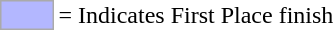<table>
<tr>
<td style="background-color:#B3B7FF; border:1px solid #aaaaaa; width:2em;"></td>
<td>= Indicates First Place finish</td>
</tr>
</table>
